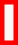<table class="wikitable" style="border: 3px solid red">
<tr>
<td><br></td>
</tr>
</table>
